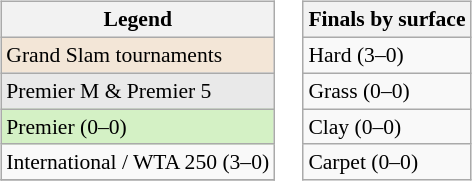<table>
<tr valign=top>
<td><br><table class=wikitable style="font-size:90%">
<tr>
<th>Legend</th>
</tr>
<tr>
<td bgcolor=f3e6d7>Grand Slam tournaments</td>
</tr>
<tr>
<td bgcolor=e9e9e9>Premier M & Premier 5</td>
</tr>
<tr>
<td bgcolor=d4f1c5>Premier (0–0)</td>
</tr>
<tr>
<td>International / WTA 250 (3–0)</td>
</tr>
<tr>
</tr>
</table>
</td>
<td><br><table class=wikitable style="font-size:90%">
<tr>
<th>Finals by surface</th>
</tr>
<tr>
<td>Hard (3–0)</td>
</tr>
<tr>
<td>Grass (0–0)</td>
</tr>
<tr>
<td>Clay (0–0)</td>
</tr>
<tr>
<td>Carpet (0–0)</td>
</tr>
</table>
</td>
</tr>
</table>
